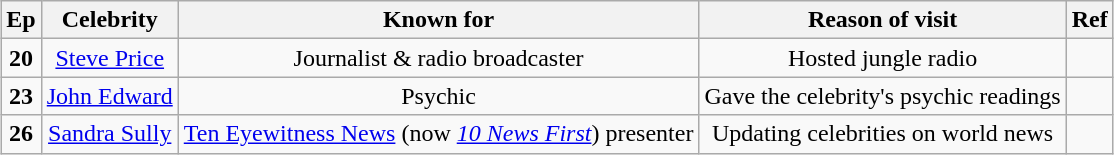<table class="wikitable sortable" style="margin:auto; text-align:center;">
<tr>
<th scope="col">Ep</th>
<th scope="col">Celebrity</th>
<th scope="col">Known for</th>
<th scope="col">Reason of visit</th>
<th scope="col">Ref</th>
</tr>
<tr>
<td><strong>20</strong></td>
<td><a href='#'>Steve Price</a></td>
<td>Journalist & radio broadcaster</td>
<td>Hosted jungle radio</td>
<td></td>
</tr>
<tr>
<td><strong>23</strong></td>
<td><a href='#'>John Edward</a></td>
<td>Psychic</td>
<td>Gave the celebrity's psychic readings</td>
<td></td>
</tr>
<tr>
<td><strong>26</strong></td>
<td><a href='#'>Sandra Sully</a></td>
<td><a href='#'>Ten Eyewitness News</a> (now <em><a href='#'>10 News First</a></em>) presenter</td>
<td>Updating celebrities on world news</td>
<td></td>
</tr>
</table>
